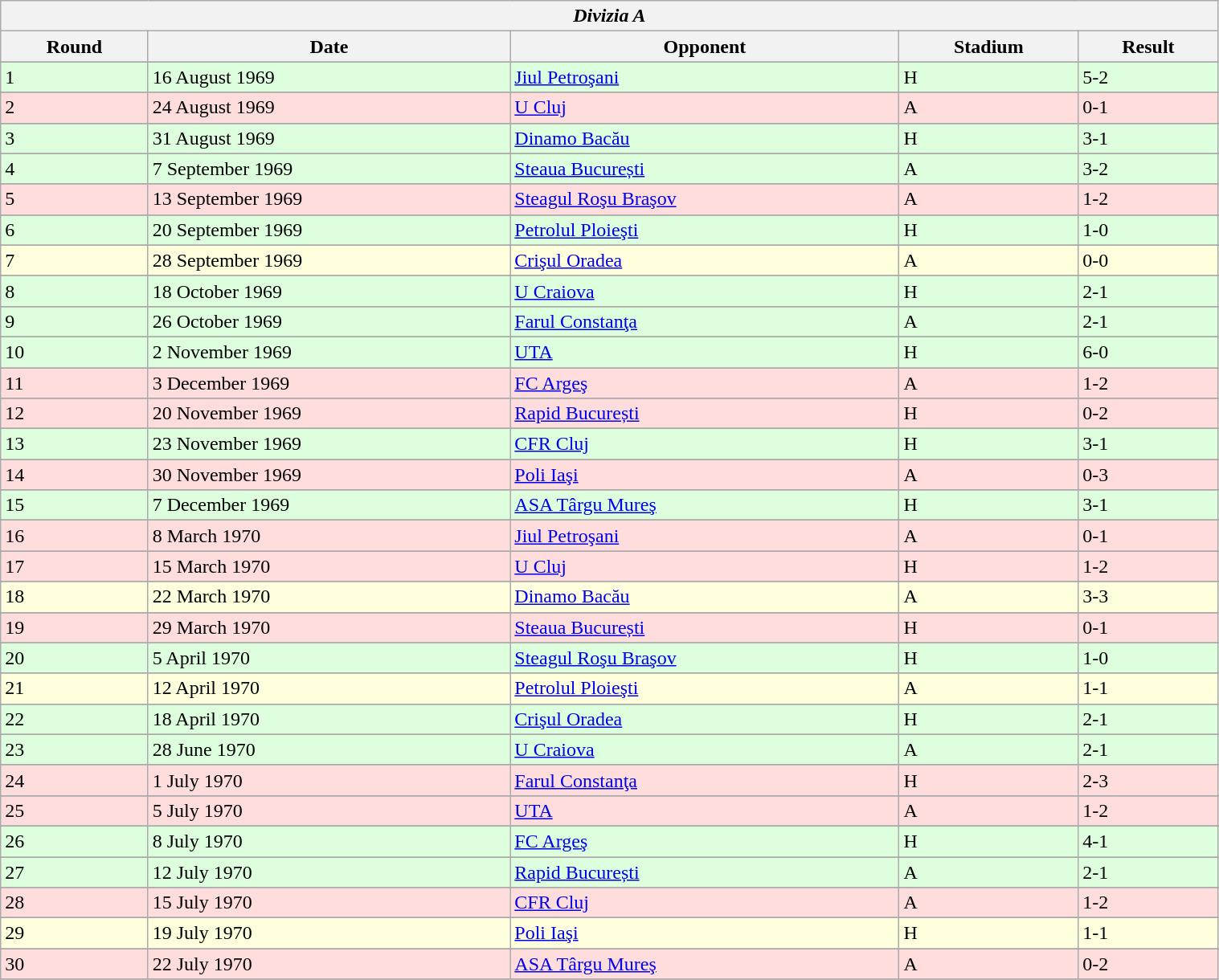<table class="wikitable" style="width:80%;">
<tr>
<th colspan="5" style="text-align:center;"><em>Divizia A</em></th>
</tr>
<tr>
<th>Round</th>
<th>Date</th>
<th>Opponent</th>
<th>Stadium</th>
<th>Result</th>
</tr>
<tr>
</tr>
<tr bgcolor="#ddffdd">
<td>1</td>
<td>16 August 1969</td>
<td><a href='#'>Jiul Petroşani</a></td>
<td>H</td>
<td>5-2</td>
</tr>
<tr>
</tr>
<tr bgcolor="#ffdddd">
<td>2</td>
<td>24 August 1969</td>
<td><a href='#'>U Cluj</a></td>
<td>A</td>
<td>0-1</td>
</tr>
<tr>
</tr>
<tr bgcolor="#ddffdd">
<td>3</td>
<td>31 August 1969</td>
<td><a href='#'>Dinamo Bacău</a></td>
<td>H</td>
<td>3-1</td>
</tr>
<tr>
</tr>
<tr bgcolor="#ddffdd">
<td>4</td>
<td>7 September 1969</td>
<td><a href='#'>Steaua București</a></td>
<td>A</td>
<td>3-2</td>
</tr>
<tr>
</tr>
<tr bgcolor="#ffdddd">
<td>5</td>
<td>13 September 1969</td>
<td><a href='#'>Steagul Roşu Braşov</a></td>
<td>A</td>
<td>1-2</td>
</tr>
<tr>
</tr>
<tr bgcolor="#ddffdd">
<td>6</td>
<td>20 September 1969</td>
<td><a href='#'>Petrolul Ploieşti</a></td>
<td>H</td>
<td>1-0</td>
</tr>
<tr>
</tr>
<tr bgcolor="#ffffdd">
<td>7</td>
<td>28 September 1969</td>
<td><a href='#'>Crişul Oradea</a></td>
<td>A</td>
<td>0-0</td>
</tr>
<tr>
</tr>
<tr bgcolor="#ddffdd">
<td>8</td>
<td>18 October 1969</td>
<td><a href='#'>U Craiova</a></td>
<td>H</td>
<td>2-1</td>
</tr>
<tr>
</tr>
<tr bgcolor="#ddffdd">
<td>9</td>
<td>26 October 1969</td>
<td><a href='#'>Farul Constanţa</a></td>
<td>A</td>
<td>2-1</td>
</tr>
<tr>
</tr>
<tr bgcolor="#ddffdd">
<td>10</td>
<td>2 November 1969</td>
<td><a href='#'>UTA</a></td>
<td>H</td>
<td>6-0</td>
</tr>
<tr>
</tr>
<tr bgcolor="#ffdddd">
<td>11</td>
<td>3 December 1969</td>
<td><a href='#'>FC Argeş</a></td>
<td>A</td>
<td>1-2</td>
</tr>
<tr>
</tr>
<tr bgcolor="#ffdddd">
<td>12</td>
<td>20 November 1969</td>
<td><a href='#'>Rapid București</a></td>
<td>H</td>
<td>0-2</td>
</tr>
<tr>
</tr>
<tr bgcolor="#ddffdd">
<td>13</td>
<td>23 November 1969</td>
<td><a href='#'>CFR Cluj</a></td>
<td>H</td>
<td>3-1</td>
</tr>
<tr>
</tr>
<tr bgcolor="#ffdddd">
<td>14</td>
<td>30 November 1969</td>
<td><a href='#'>Poli Iaşi</a></td>
<td>A</td>
<td>0-3</td>
</tr>
<tr>
</tr>
<tr bgcolor="#ddffdd">
<td>15</td>
<td>7 December 1969</td>
<td><a href='#'>ASA Târgu Mureş</a></td>
<td>H</td>
<td>3-1</td>
</tr>
<tr>
</tr>
<tr bgcolor="#ffdddd">
<td>16</td>
<td>8 March 1970</td>
<td><a href='#'>Jiul Petroşani</a></td>
<td>A</td>
<td>0-1</td>
</tr>
<tr>
</tr>
<tr bgcolor="#ffdddd">
<td>17</td>
<td>15 March 1970</td>
<td><a href='#'>U Cluj</a></td>
<td>H</td>
<td>1-2</td>
</tr>
<tr>
</tr>
<tr bgcolor="#ffffdd">
<td>18</td>
<td>22 March 1970</td>
<td><a href='#'>Dinamo Bacău</a></td>
<td>A</td>
<td>3-3</td>
</tr>
<tr>
</tr>
<tr bgcolor="#ffdddd">
<td>19</td>
<td>29 March 1970</td>
<td><a href='#'>Steaua București</a></td>
<td>H</td>
<td>0-1</td>
</tr>
<tr>
</tr>
<tr bgcolor="#ddffdd">
<td>20</td>
<td>5 April 1970</td>
<td><a href='#'>Steagul Roşu Braşov</a></td>
<td>H</td>
<td>1-0</td>
</tr>
<tr>
</tr>
<tr bgcolor="#ffffdd">
<td>21</td>
<td>12 April 1970</td>
<td><a href='#'>Petrolul Ploieşti</a></td>
<td>A</td>
<td>1-1</td>
</tr>
<tr>
</tr>
<tr bgcolor="#ddffdd">
<td>22</td>
<td>18 April 1970</td>
<td><a href='#'>Crişul Oradea</a></td>
<td>H</td>
<td>2-1</td>
</tr>
<tr>
</tr>
<tr bgcolor="#ddffdd">
<td>23</td>
<td>28 June 1970</td>
<td><a href='#'>U Craiova</a></td>
<td>A</td>
<td>2-1</td>
</tr>
<tr>
</tr>
<tr bgcolor="#ffdddd">
<td>24</td>
<td>1 July 1970</td>
<td><a href='#'>Farul Constanţa</a></td>
<td>H</td>
<td>2-3</td>
</tr>
<tr>
</tr>
<tr bgcolor="#ffdddd">
<td>25</td>
<td>5 July 1970</td>
<td><a href='#'>UTA</a></td>
<td>A</td>
<td>1-2</td>
</tr>
<tr>
</tr>
<tr bgcolor="#ddffdd">
<td>26</td>
<td>8 July 1970</td>
<td><a href='#'>FC Argeş</a></td>
<td>H</td>
<td>4-1</td>
</tr>
<tr>
</tr>
<tr bgcolor="#ddffdd">
<td>27</td>
<td>12 July 1970</td>
<td><a href='#'>Rapid București</a></td>
<td>A</td>
<td>2-1</td>
</tr>
<tr>
</tr>
<tr bgcolor="#ffdddd">
<td>28</td>
<td>15 July 1970</td>
<td><a href='#'>CFR Cluj</a></td>
<td>A</td>
<td>1-2</td>
</tr>
<tr>
</tr>
<tr bgcolor="#ffffdd">
<td>29</td>
<td>19 July 1970</td>
<td><a href='#'>Poli Iaşi</a></td>
<td>H</td>
<td>1-1</td>
</tr>
<tr>
</tr>
<tr bgcolor="#ffdddd">
<td>30</td>
<td>22 July 1970</td>
<td><a href='#'>ASA Târgu Mureş</a></td>
<td>A</td>
<td>0-2</td>
</tr>
<tr>
</tr>
</table>
